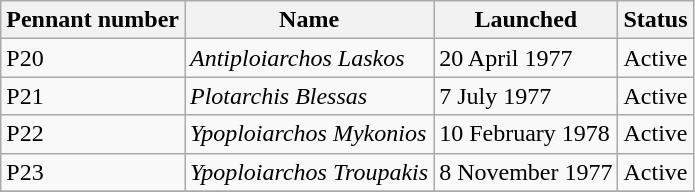<table class="wikitable">
<tr>
<th>Pennant number</th>
<th>Name</th>
<th>Launched</th>
<th>Status</th>
</tr>
<tr>
<td>P20</td>
<td><em>Antiploiarchos Laskos</em></td>
<td>20 April 1977</td>
<td>Active</td>
</tr>
<tr>
<td>P21</td>
<td><em>Plotarchis Blessas</em></td>
<td>7 July 1977</td>
<td>Active</td>
</tr>
<tr>
<td>P22</td>
<td><em>Ypoploiarchos Mykonios</em></td>
<td>10 February 1978</td>
<td>Active</td>
</tr>
<tr>
<td>P23</td>
<td><em>Ypoploiarchos Troupakis</em></td>
<td>8 November 1977</td>
<td>Active</td>
</tr>
<tr>
</tr>
</table>
